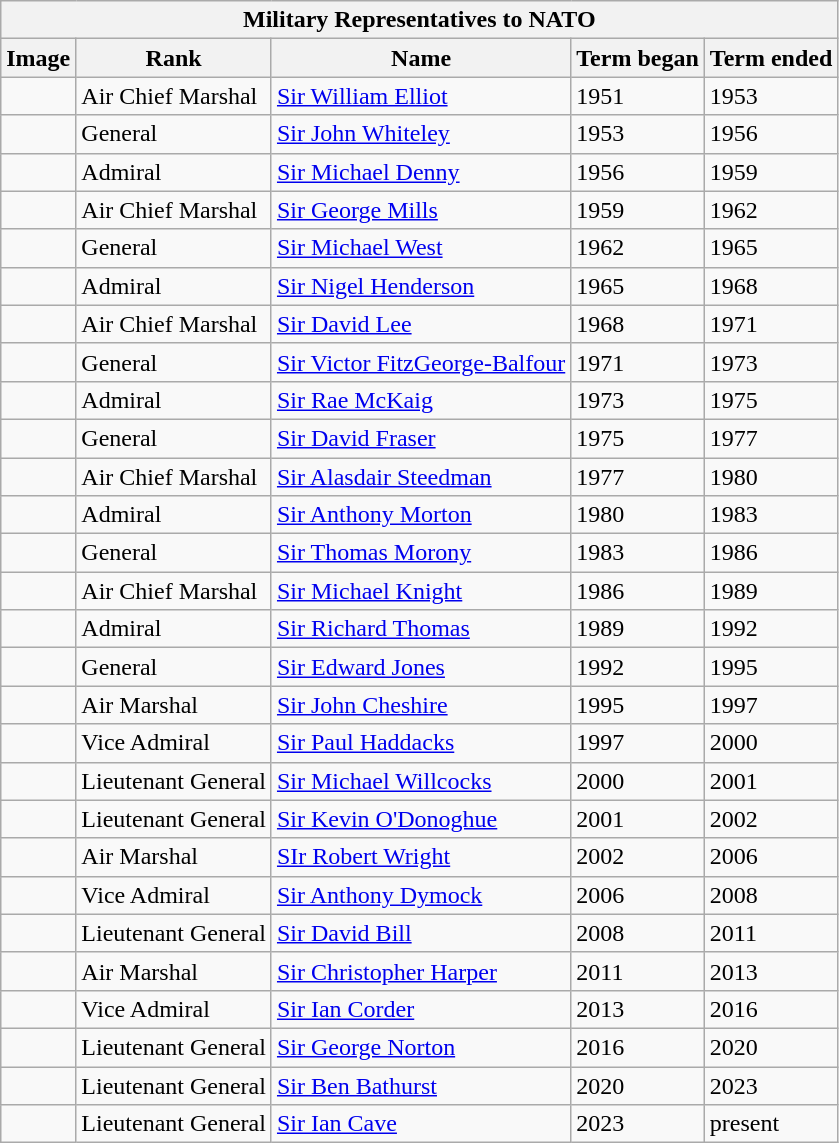<table class="wikitable">
<tr>
<th colspan="5">Military Representatives to NATO</th>
</tr>
<tr>
<th>Image</th>
<th>Rank</th>
<th>Name</th>
<th>Term began</th>
<th>Term ended</th>
</tr>
<tr>
<td></td>
<td>Air Chief Marshal</td>
<td><a href='#'>Sir William Elliot</a></td>
<td>1951</td>
<td>1953</td>
</tr>
<tr>
<td></td>
<td>General</td>
<td><a href='#'>Sir John Whiteley</a></td>
<td>1953</td>
<td>1956</td>
</tr>
<tr>
<td></td>
<td>Admiral</td>
<td><a href='#'>Sir Michael Denny</a></td>
<td>1956</td>
<td>1959</td>
</tr>
<tr>
<td></td>
<td>Air Chief Marshal</td>
<td><a href='#'>Sir George Mills</a></td>
<td>1959</td>
<td>1962</td>
</tr>
<tr>
<td></td>
<td>General</td>
<td><a href='#'>Sir Michael West</a></td>
<td>1962</td>
<td>1965</td>
</tr>
<tr>
<td></td>
<td>Admiral</td>
<td><a href='#'>Sir Nigel Henderson</a></td>
<td>1965</td>
<td>1968</td>
</tr>
<tr>
<td></td>
<td>Air Chief Marshal</td>
<td><a href='#'>Sir David Lee</a></td>
<td>1968</td>
<td>1971</td>
</tr>
<tr>
<td></td>
<td>General</td>
<td><a href='#'>Sir Victor FitzGeorge-Balfour</a></td>
<td>1971</td>
<td>1973</td>
</tr>
<tr>
<td></td>
<td>Admiral</td>
<td><a href='#'>Sir Rae McKaig</a></td>
<td>1973</td>
<td>1975</td>
</tr>
<tr>
<td></td>
<td>General</td>
<td><a href='#'>Sir David Fraser</a></td>
<td>1975</td>
<td>1977</td>
</tr>
<tr>
<td></td>
<td>Air Chief Marshal</td>
<td><a href='#'>Sir Alasdair Steedman</a></td>
<td>1977</td>
<td>1980</td>
</tr>
<tr>
<td></td>
<td>Admiral</td>
<td><a href='#'>Sir Anthony Morton</a></td>
<td>1980</td>
<td>1983</td>
</tr>
<tr>
<td></td>
<td>General</td>
<td><a href='#'>Sir Thomas Morony</a></td>
<td>1983</td>
<td>1986</td>
</tr>
<tr>
<td></td>
<td>Air Chief Marshal</td>
<td><a href='#'>Sir Michael Knight</a></td>
<td>1986</td>
<td>1989</td>
</tr>
<tr>
<td></td>
<td>Admiral</td>
<td><a href='#'>Sir Richard Thomas</a></td>
<td>1989</td>
<td>1992</td>
</tr>
<tr>
<td></td>
<td>General</td>
<td><a href='#'>Sir Edward Jones</a></td>
<td>1992</td>
<td>1995</td>
</tr>
<tr>
<td></td>
<td>Air Marshal</td>
<td><a href='#'>Sir John Cheshire</a></td>
<td>1995</td>
<td>1997</td>
</tr>
<tr>
<td></td>
<td>Vice Admiral</td>
<td><a href='#'>Sir Paul Haddacks</a></td>
<td>1997</td>
<td>2000</td>
</tr>
<tr>
<td></td>
<td>Lieutenant General</td>
<td><a href='#'>Sir Michael Willcocks</a></td>
<td>2000</td>
<td>2001</td>
</tr>
<tr>
<td></td>
<td>Lieutenant General</td>
<td><a href='#'>Sir Kevin O'Donoghue</a></td>
<td>2001</td>
<td>2002</td>
</tr>
<tr>
<td></td>
<td>Air Marshal</td>
<td><a href='#'>SIr Robert Wright</a></td>
<td>2002</td>
<td>2006</td>
</tr>
<tr>
<td></td>
<td>Vice Admiral</td>
<td><a href='#'>Sir Anthony Dymock</a></td>
<td>2006</td>
<td>2008</td>
</tr>
<tr>
<td></td>
<td>Lieutenant General</td>
<td><a href='#'>Sir David Bill</a></td>
<td>2008</td>
<td>2011</td>
</tr>
<tr>
<td></td>
<td>Air Marshal</td>
<td><a href='#'>Sir Christopher Harper</a></td>
<td>2011</td>
<td>2013</td>
</tr>
<tr>
<td></td>
<td>Vice Admiral</td>
<td><a href='#'>Sir Ian Corder</a></td>
<td>2013</td>
<td>2016</td>
</tr>
<tr>
<td></td>
<td>Lieutenant General</td>
<td><a href='#'>Sir George Norton</a></td>
<td>2016</td>
<td>2020</td>
</tr>
<tr>
<td></td>
<td>Lieutenant General</td>
<td><a href='#'>Sir Ben Bathurst</a></td>
<td>2020</td>
<td>2023</td>
</tr>
<tr>
<td></td>
<td>Lieutenant General</td>
<td><a href='#'>Sir Ian Cave</a></td>
<td>2023</td>
<td>present</td>
</tr>
</table>
